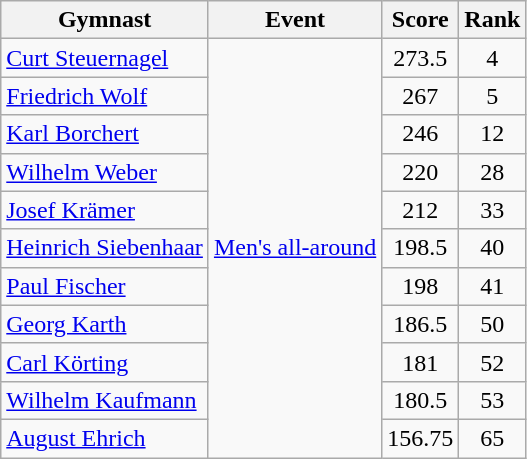<table class=wikitable>
<tr>
<th>Gymnast</th>
<th>Event</th>
<th>Score</th>
<th>Rank</th>
</tr>
<tr align=center>
<td align=left><a href='#'>Curt Steuernagel</a></td>
<td rowspan=11 align=left><a href='#'>Men's all-around</a></td>
<td>273.5</td>
<td>4</td>
</tr>
<tr align=center>
<td align=left><a href='#'>Friedrich Wolf</a></td>
<td>267</td>
<td>5</td>
</tr>
<tr align=center>
<td align=left><a href='#'>Karl Borchert</a></td>
<td>246</td>
<td>12</td>
</tr>
<tr align=center>
<td align=left><a href='#'>Wilhelm Weber</a></td>
<td>220</td>
<td>28</td>
</tr>
<tr align=center>
<td align=left><a href='#'>Josef Krämer</a></td>
<td>212</td>
<td>33</td>
</tr>
<tr align=center>
<td align=left><a href='#'>Heinrich Siebenhaar</a></td>
<td>198.5</td>
<td>40</td>
</tr>
<tr align=center>
<td align=left><a href='#'>Paul Fischer</a></td>
<td>198</td>
<td>41</td>
</tr>
<tr align=center>
<td align=left><a href='#'>Georg Karth</a></td>
<td>186.5</td>
<td>50</td>
</tr>
<tr align=center>
<td align=left><a href='#'>Carl Körting</a></td>
<td>181</td>
<td>52</td>
</tr>
<tr align=center>
<td align=left><a href='#'>Wilhelm Kaufmann</a></td>
<td>180.5</td>
<td>53</td>
</tr>
<tr align=center>
<td align=left><a href='#'>August Ehrich</a></td>
<td>156.75</td>
<td>65</td>
</tr>
</table>
